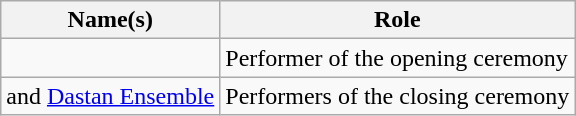<table class="wikitable sortable">
<tr>
<th>Name(s)</th>
<th>Role</th>
</tr>
<tr>
<td></td>
<td>Performer of the opening ceremony</td>
</tr>
<tr>
<td> and <a href='#'>Dastan Ensemble</a></td>
<td>Performers of the closing ceremony</td>
</tr>
</table>
